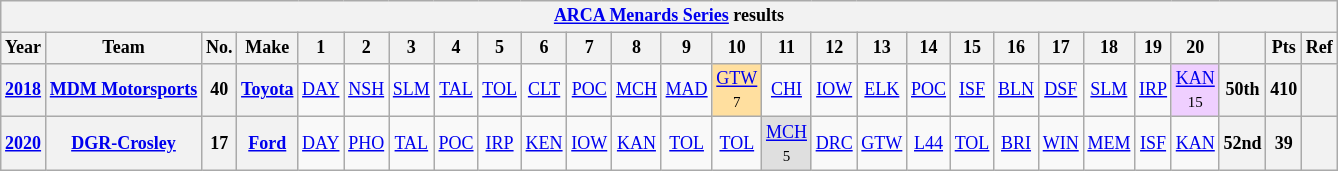<table class="wikitable" style="text-align:center; font-size:75%">
<tr>
<th colspan=27><a href='#'>ARCA Menards Series</a> results</th>
</tr>
<tr>
<th>Year</th>
<th>Team</th>
<th>No.</th>
<th>Make</th>
<th>1</th>
<th>2</th>
<th>3</th>
<th>4</th>
<th>5</th>
<th>6</th>
<th>7</th>
<th>8</th>
<th>9</th>
<th>10</th>
<th>11</th>
<th>12</th>
<th>13</th>
<th>14</th>
<th>15</th>
<th>16</th>
<th>17</th>
<th>18</th>
<th>19</th>
<th>20</th>
<th></th>
<th>Pts</th>
<th>Ref</th>
</tr>
<tr>
<th><a href='#'>2018</a></th>
<th><a href='#'>MDM Motorsports</a></th>
<th>40</th>
<th><a href='#'>Toyota</a></th>
<td><a href='#'>DAY</a></td>
<td><a href='#'>NSH</a></td>
<td><a href='#'>SLM</a></td>
<td><a href='#'>TAL</a></td>
<td><a href='#'>TOL</a></td>
<td><a href='#'>CLT</a></td>
<td><a href='#'>POC</a></td>
<td><a href='#'>MCH</a></td>
<td><a href='#'>MAD</a></td>
<td style="background:#FFDF9F;"><a href='#'>GTW</a><br><small>7</small></td>
<td><a href='#'>CHI</a></td>
<td><a href='#'>IOW</a></td>
<td><a href='#'>ELK</a></td>
<td><a href='#'>POC</a></td>
<td><a href='#'>ISF</a></td>
<td><a href='#'>BLN</a></td>
<td><a href='#'>DSF</a></td>
<td><a href='#'>SLM</a></td>
<td><a href='#'>IRP</a></td>
<td style="background:#EFCFFF;"><a href='#'>KAN</a><br><small>15</small></td>
<th>50th</th>
<th>410</th>
<th></th>
</tr>
<tr>
<th><a href='#'>2020</a></th>
<th><a href='#'>DGR-Crosley</a></th>
<th>17</th>
<th><a href='#'>Ford</a></th>
<td><a href='#'>DAY</a></td>
<td><a href='#'>PHO</a></td>
<td><a href='#'>TAL</a></td>
<td><a href='#'>POC</a></td>
<td><a href='#'>IRP</a></td>
<td><a href='#'>KEN</a></td>
<td><a href='#'>IOW</a></td>
<td><a href='#'>KAN</a></td>
<td><a href='#'>TOL</a></td>
<td><a href='#'>TOL</a></td>
<td style="background:#DFDFDF;"><a href='#'>MCH</a><br><small>5</small></td>
<td><a href='#'>DRC</a></td>
<td><a href='#'>GTW</a></td>
<td><a href='#'>L44</a></td>
<td><a href='#'>TOL</a></td>
<td><a href='#'>BRI</a></td>
<td><a href='#'>WIN</a></td>
<td><a href='#'>MEM</a></td>
<td><a href='#'>ISF</a></td>
<td><a href='#'>KAN</a></td>
<th>52nd</th>
<th>39</th>
<th></th>
</tr>
</table>
